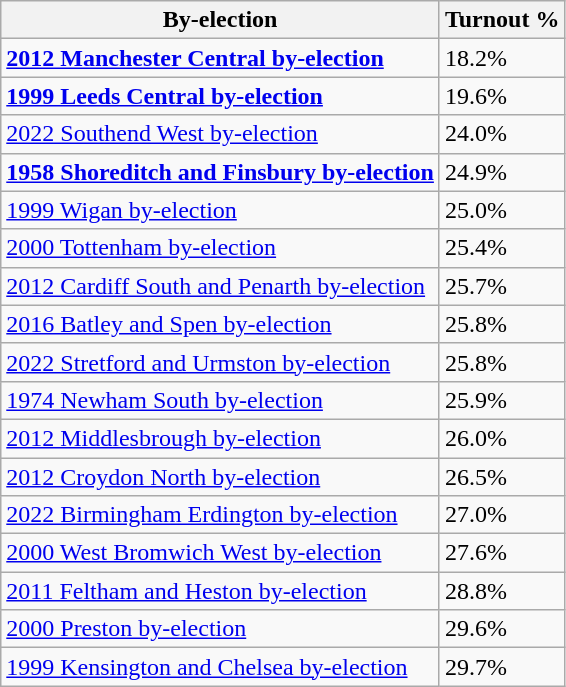<table class="wikitable sortable">
<tr>
<th>By-election</th>
<th>Turnout %</th>
</tr>
<tr>
<td><strong><a href='#'>2012 Manchester Central by-election</a></strong></td>
<td>18.2%</td>
</tr>
<tr>
<td><strong><a href='#'>1999 Leeds Central by-election</a></strong></td>
<td>19.6%</td>
</tr>
<tr>
<td><a href='#'>2022 Southend West by-election</a></td>
<td>24.0%</td>
</tr>
<tr>
<td><strong><a href='#'>1958 Shoreditch and Finsbury by-election</a></strong></td>
<td>24.9%</td>
</tr>
<tr>
<td><a href='#'>1999 Wigan by-election</a></td>
<td>25.0%</td>
</tr>
<tr>
<td><a href='#'>2000 Tottenham by-election</a></td>
<td>25.4%</td>
</tr>
<tr>
<td><a href='#'>2012 Cardiff South and Penarth by-election</a></td>
<td>25.7%</td>
</tr>
<tr>
<td><a href='#'>2016 Batley and Spen by-election</a></td>
<td>25.8%</td>
</tr>
<tr>
<td><a href='#'>2022 Stretford and Urmston by-election</a></td>
<td>25.8%</td>
</tr>
<tr>
<td><a href='#'>1974 Newham South by-election</a></td>
<td>25.9%</td>
</tr>
<tr>
<td><a href='#'>2012 Middlesbrough by-election</a></td>
<td>26.0%</td>
</tr>
<tr>
<td><a href='#'>2012 Croydon North by-election</a></td>
<td>26.5%</td>
</tr>
<tr>
<td><a href='#'>2022 Birmingham Erdington by-election</a></td>
<td>27.0%</td>
</tr>
<tr>
<td><a href='#'>2000 West Bromwich West by-election</a></td>
<td>27.6%</td>
</tr>
<tr>
<td><a href='#'>2011 Feltham and Heston by-election</a></td>
<td>28.8%</td>
</tr>
<tr>
<td><a href='#'>2000 Preston by-election</a></td>
<td>29.6%</td>
</tr>
<tr>
<td><a href='#'>1999 Kensington and Chelsea by-election</a></td>
<td>29.7%</td>
</tr>
</table>
